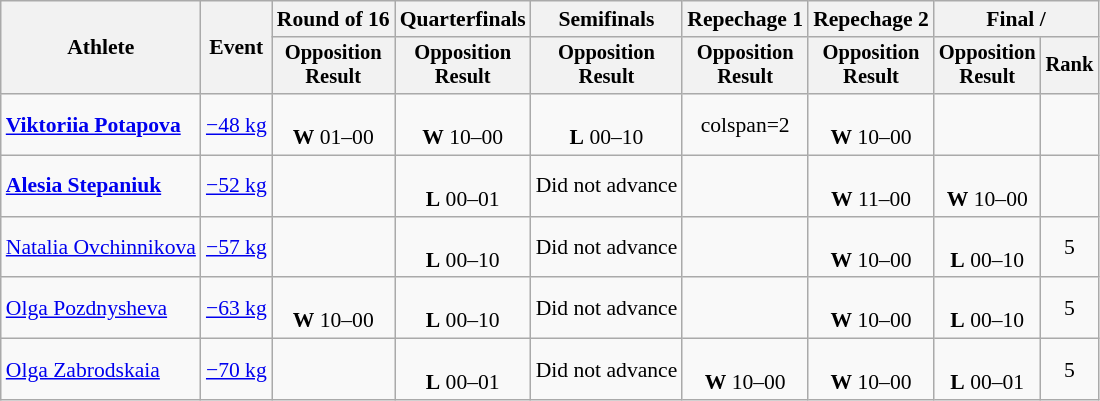<table class=wikitable style="text-align:center; font-size:90%">
<tr>
<th rowspan=2>Athlete</th>
<th rowspan=2>Event</th>
<th>Round of 16</th>
<th>Quarterfinals</th>
<th>Semifinals</th>
<th>Repechage 1</th>
<th>Repechage 2</th>
<th colspan=2>Final / </th>
</tr>
<tr style="font-size:95%">
<th>Opposition<br>Result</th>
<th>Opposition<br>Result</th>
<th>Opposition<br>Result</th>
<th>Opposition<br>Result</th>
<th>Opposition<br>Result</th>
<th>Opposition<br>Result</th>
<th>Rank</th>
</tr>
<tr>
<td align=left><strong><a href='#'>Viktoriia Potapova</a></strong></td>
<td align=left><a href='#'>−48 kg</a></td>
<td><br><strong>W</strong> 01–00</td>
<td><br><strong>W</strong> 10–00</td>
<td><br><strong>L</strong> 00–10</td>
<td>colspan=2 </td>
<td><br><strong>W</strong> 10–00</td>
<td></td>
</tr>
<tr>
<td align=left><strong><a href='#'>Alesia Stepaniuk</a></strong></td>
<td align=left><a href='#'>−52 kg</a></td>
<td></td>
<td><br><strong>L</strong> 00–01</td>
<td>Did not advance</td>
<td></td>
<td><br><strong>W</strong> 11–00</td>
<td><br><strong>W</strong> 10–00</td>
<td></td>
</tr>
<tr>
<td align=left><a href='#'>Natalia Ovchinnikova</a></td>
<td align=left><a href='#'>−57 kg</a></td>
<td></td>
<td><br><strong>L</strong> 00–10</td>
<td>Did not advance</td>
<td></td>
<td><br><strong>W</strong> 10–00</td>
<td><br><strong>L</strong> 00–10</td>
<td>5</td>
</tr>
<tr>
<td align=left><a href='#'>Olga Pozdnysheva</a></td>
<td align=left><a href='#'>−63 kg</a></td>
<td><br><strong>W</strong> 10–00</td>
<td><br><strong>L</strong> 00–10</td>
<td>Did not advance</td>
<td></td>
<td><br><strong>W</strong> 10–00</td>
<td><br><strong>L</strong> 00–10</td>
<td>5</td>
</tr>
<tr>
<td align=left><a href='#'>Olga Zabrodskaia</a></td>
<td align=left><a href='#'>−70 kg</a></td>
<td></td>
<td><br><strong>L</strong> 00–01</td>
<td>Did not advance</td>
<td><br><strong>W</strong> 10–00</td>
<td><br><strong>W</strong> 10–00</td>
<td><br><strong>L</strong> 00–01</td>
<td>5</td>
</tr>
</table>
